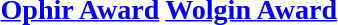<table>
<tr valign="top">
<td><br><h3><a href='#'>Ophir Award</a></h3></td>
<td><br><h3><a href='#'>Wolgin Award</a></h3></td>
</tr>
</table>
